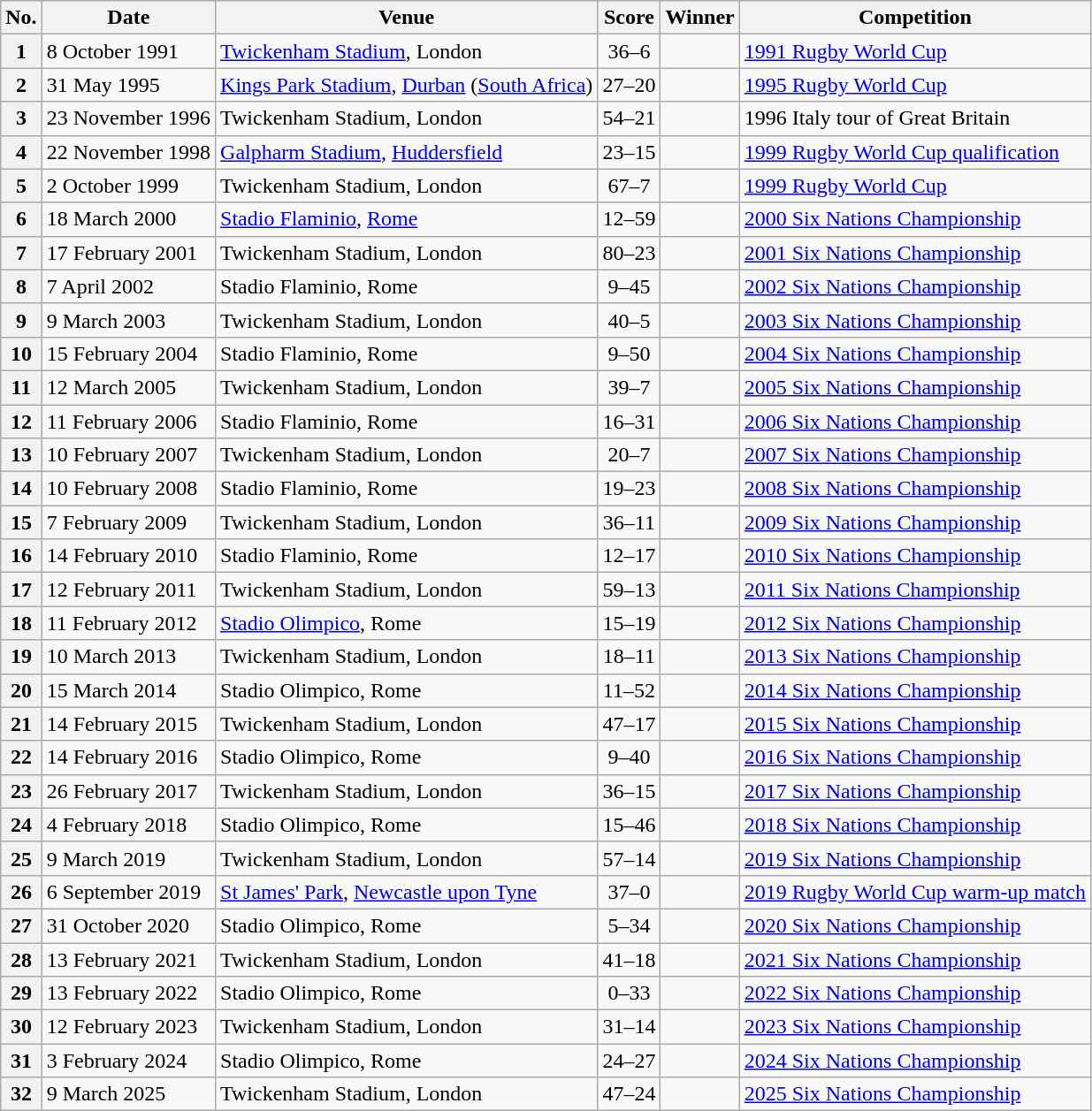<table class="wikitable">
<tr>
<th scope="col">No.</th>
<th scope="col">Date</th>
<th scope="col">Venue</th>
<th scope="col">Score</th>
<th scope="col">Winner</th>
<th scope="col">Competition</th>
</tr>
<tr>
<th scope="row">1</th>
<td>8 October 1991</td>
<td><a href='#'>Twickenham Stadium</a>, London</td>
<td style="text-align:center">36–6</td>
<td></td>
<td><a href='#'>1991 Rugby World Cup</a></td>
</tr>
<tr>
<th scope="row">2</th>
<td>31 May 1995</td>
<td><a href='#'>Kings Park Stadium</a>, <a href='#'>Durban</a> (<a href='#'>South Africa</a>)</td>
<td style="text-align:center">27–20</td>
<td></td>
<td><a href='#'>1995 Rugby World Cup</a></td>
</tr>
<tr>
<th scope="row">3</th>
<td>23 November 1996</td>
<td>Twickenham Stadium, London</td>
<td style="text-align:center">54–21</td>
<td></td>
<td>1996 Italy tour of Great Britain</td>
</tr>
<tr>
<th scope="row">4</th>
<td>22 November 1998</td>
<td><a href='#'>Galpharm Stadium</a>, <a href='#'>Huddersfield</a></td>
<td style="text-align:center">23–15</td>
<td></td>
<td><a href='#'>1999 Rugby World Cup qualification</a></td>
</tr>
<tr>
<th scope="row">5</th>
<td>2 October 1999</td>
<td>Twickenham Stadium, London</td>
<td style="text-align:center">67–7</td>
<td></td>
<td><a href='#'>1999 Rugby World Cup</a></td>
</tr>
<tr>
<th scope="row">6</th>
<td>18 March 2000</td>
<td><a href='#'>Stadio Flaminio</a>, <a href='#'>Rome</a></td>
<td style="text-align:center">12–59</td>
<td></td>
<td><a href='#'>2000 Six Nations Championship</a></td>
</tr>
<tr>
<th scope="row">7</th>
<td>17 February 2001</td>
<td>Twickenham Stadium, London</td>
<td style="text-align:center">80–23</td>
<td></td>
<td><a href='#'>2001 Six Nations Championship</a></td>
</tr>
<tr>
<th scope="row">8</th>
<td>7 April 2002</td>
<td>Stadio Flaminio, Rome</td>
<td style="text-align:center">9–45</td>
<td></td>
<td><a href='#'>2002 Six Nations Championship</a></td>
</tr>
<tr>
<th scope="row">9</th>
<td>9 March 2003</td>
<td>Twickenham Stadium, London</td>
<td style="text-align:center">40–5</td>
<td></td>
<td><a href='#'>2003 Six Nations Championship</a></td>
</tr>
<tr>
<th scope="row">10</th>
<td>15 February 2004</td>
<td>Stadio Flaminio, Rome</td>
<td style="text-align:center">9–50</td>
<td></td>
<td><a href='#'>2004 Six Nations Championship</a></td>
</tr>
<tr>
<th scope="row">11</th>
<td>12 March 2005</td>
<td>Twickenham Stadium, London</td>
<td style="text-align:center">39–7</td>
<td></td>
<td><a href='#'>2005 Six Nations Championship</a></td>
</tr>
<tr>
<th scope="row">12</th>
<td>11 February 2006</td>
<td>Stadio Flaminio, Rome</td>
<td style="text-align:center">16–31</td>
<td></td>
<td><a href='#'>2006 Six Nations Championship</a></td>
</tr>
<tr>
<th scope="row">13</th>
<td>10 February 2007</td>
<td>Twickenham Stadium, London</td>
<td style="text-align:center">20–7</td>
<td></td>
<td><a href='#'>2007 Six Nations Championship</a></td>
</tr>
<tr>
<th scope="row">14</th>
<td>10 February 2008</td>
<td>Stadio Flaminio, Rome</td>
<td style="text-align:center">19–23</td>
<td></td>
<td><a href='#'>2008 Six Nations Championship</a></td>
</tr>
<tr>
<th scope="row">15</th>
<td>7 February 2009</td>
<td>Twickenham Stadium, London</td>
<td style="text-align:center">36–11</td>
<td></td>
<td><a href='#'>2009 Six Nations Championship</a></td>
</tr>
<tr>
<th scope="row">16</th>
<td>14 February 2010</td>
<td>Stadio Flaminio, Rome</td>
<td style="text-align:center">12–17</td>
<td></td>
<td><a href='#'>2010 Six Nations Championship</a></td>
</tr>
<tr>
<th scope="row">17</th>
<td>12 February 2011</td>
<td>Twickenham Stadium, London</td>
<td style="text-align:center">59–13</td>
<td></td>
<td><a href='#'>2011 Six Nations Championship</a></td>
</tr>
<tr>
<th scope="row">18</th>
<td>11 February 2012</td>
<td><a href='#'>Stadio Olimpico</a>, Rome</td>
<td style="text-align:center">15–19</td>
<td></td>
<td><a href='#'>2012 Six Nations Championship</a></td>
</tr>
<tr>
<th scope="row">19</th>
<td>10 March 2013</td>
<td>Twickenham Stadium, London</td>
<td style="text-align:center">18–11</td>
<td></td>
<td><a href='#'>2013 Six Nations Championship</a></td>
</tr>
<tr>
<th scope="row">20</th>
<td>15 March 2014</td>
<td>Stadio Olimpico, Rome</td>
<td style="text-align:center">11–52</td>
<td></td>
<td><a href='#'>2014 Six Nations Championship</a></td>
</tr>
<tr>
<th scope="row">21</th>
<td>14 February 2015</td>
<td>Twickenham Stadium, London</td>
<td style="text-align:center">47–17</td>
<td></td>
<td><a href='#'>2015 Six Nations Championship</a></td>
</tr>
<tr>
<th scope="row">22</th>
<td>14 February 2016</td>
<td>Stadio Olimpico, Rome</td>
<td style="text-align:center">9–40</td>
<td></td>
<td><a href='#'>2016 Six Nations Championship</a></td>
</tr>
<tr>
<th scope="row">23</th>
<td>26 February 2017</td>
<td>Twickenham Stadium, London</td>
<td style="text-align:center">36–15</td>
<td></td>
<td><a href='#'>2017 Six Nations Championship</a></td>
</tr>
<tr>
<th scope="row">24</th>
<td>4 February 2018</td>
<td>Stadio Olimpico, Rome</td>
<td style="text-align:center">15–46</td>
<td></td>
<td><a href='#'>2018 Six Nations Championship</a></td>
</tr>
<tr>
<th scope="row">25</th>
<td>9 March 2019</td>
<td>Twickenham Stadium, London</td>
<td style="text-align:center">57–14</td>
<td></td>
<td><a href='#'>2019 Six Nations Championship</a></td>
</tr>
<tr>
<th scope="row">26</th>
<td>6 September 2019</td>
<td><a href='#'>St James' Park</a>, <a href='#'>Newcastle upon Tyne</a></td>
<td style="text-align:center">37–0</td>
<td></td>
<td><a href='#'>2019 Rugby World Cup warm-up match</a></td>
</tr>
<tr>
<th scope="row">27</th>
<td>31 October 2020</td>
<td>Stadio Olimpico, Rome</td>
<td style="text-align:center">5–34</td>
<td></td>
<td><a href='#'>2020 Six Nations Championship</a></td>
</tr>
<tr>
<th scope="row">28</th>
<td>13 February 2021</td>
<td>Twickenham Stadium, London</td>
<td style="text-align:center">41–18</td>
<td></td>
<td><a href='#'>2021 Six Nations Championship</a></td>
</tr>
<tr>
<th scope="row">29</th>
<td>13 February 2022</td>
<td>Stadio Olimpico, Rome</td>
<td style="text-align:center">0–33</td>
<td></td>
<td><a href='#'>2022 Six Nations Championship</a></td>
</tr>
<tr>
<th scope="row">30</th>
<td>12 February 2023</td>
<td>Twickenham Stadium, London</td>
<td style="text-align:center">31–14</td>
<td></td>
<td><a href='#'>2023 Six Nations Championship</a></td>
</tr>
<tr>
<th scope="row">31</th>
<td>3 February 2024</td>
<td>Stadio Olimpico, Rome</td>
<td style="text-align:center">24–27</td>
<td></td>
<td><a href='#'>2024 Six Nations Championship</a></td>
</tr>
<tr>
<th scope="row">32</th>
<td>9 March 2025</td>
<td>Twickenham Stadium, London</td>
<td style="text-align:center">47–24</td>
<td></td>
<td><a href='#'>2025 Six Nations Championship</a></td>
</tr>
</table>
